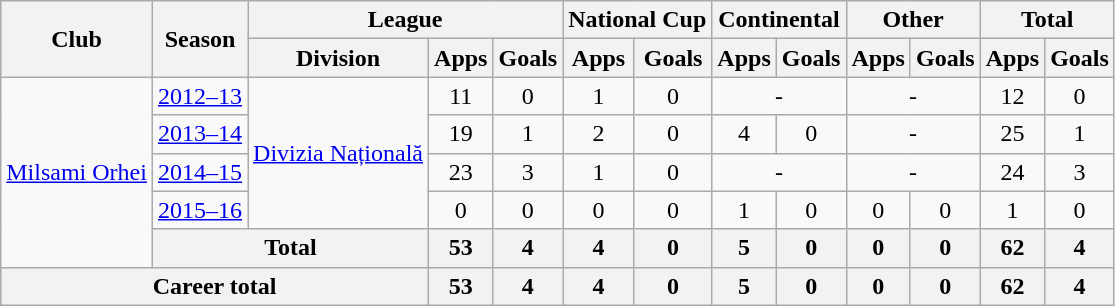<table class="wikitable" style="text-align: center;">
<tr>
<th rowspan="2">Club</th>
<th rowspan="2">Season</th>
<th colspan="3">League</th>
<th colspan="2">National Cup</th>
<th colspan="2">Continental</th>
<th colspan="2">Other</th>
<th colspan="2">Total</th>
</tr>
<tr>
<th>Division</th>
<th>Apps</th>
<th>Goals</th>
<th>Apps</th>
<th>Goals</th>
<th>Apps</th>
<th>Goals</th>
<th>Apps</th>
<th>Goals</th>
<th>Apps</th>
<th>Goals</th>
</tr>
<tr>
<td rowspan="5" valign="center"><a href='#'>Milsami Orhei</a></td>
<td><a href='#'>2012–13</a></td>
<td rowspan="4" valign="center"><a href='#'>Divizia Națională</a></td>
<td>11</td>
<td>0</td>
<td>1</td>
<td>0</td>
<td colspan="2">-</td>
<td colspan="2">-</td>
<td>12</td>
<td>0</td>
</tr>
<tr>
<td><a href='#'>2013–14</a></td>
<td>19</td>
<td>1</td>
<td>2</td>
<td>0</td>
<td>4</td>
<td>0</td>
<td colspan="2">-</td>
<td>25</td>
<td>1</td>
</tr>
<tr>
<td><a href='#'>2014–15</a></td>
<td>23</td>
<td>3</td>
<td>1</td>
<td>0</td>
<td colspan="2">-</td>
<td colspan="2">-</td>
<td>24</td>
<td>3</td>
</tr>
<tr>
<td><a href='#'>2015–16</a></td>
<td>0</td>
<td>0</td>
<td>0</td>
<td>0</td>
<td>1</td>
<td>0</td>
<td>0</td>
<td>0</td>
<td>1</td>
<td>0</td>
</tr>
<tr>
<th colspan="2">Total</th>
<th>53</th>
<th>4</th>
<th>4</th>
<th>0</th>
<th>5</th>
<th>0</th>
<th>0</th>
<th>0</th>
<th>62</th>
<th>4</th>
</tr>
<tr>
<th colspan="3">Career total</th>
<th>53</th>
<th>4</th>
<th>4</th>
<th>0</th>
<th>5</th>
<th>0</th>
<th>0</th>
<th>0</th>
<th>62</th>
<th>4</th>
</tr>
</table>
